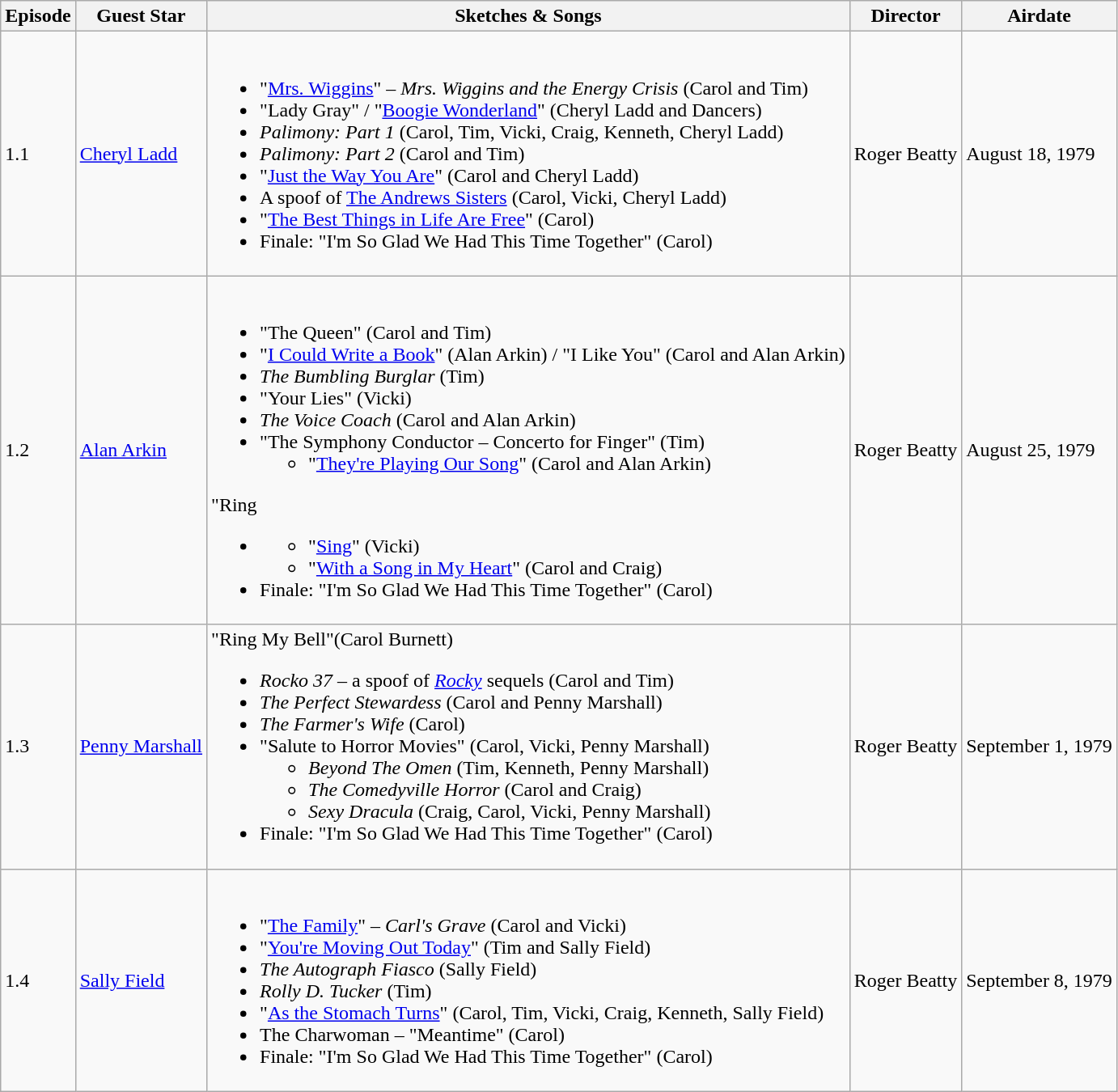<table class="wikitable">
<tr valign="top">
<th>Episode</th>
<th>Guest Star</th>
<th>Sketches & Songs</th>
<th>Director</th>
<th>Airdate</th>
</tr>
<tr>
<td>1.1</td>
<td><a href='#'>Cheryl Ladd</a></td>
<td><br><ul><li>"<a href='#'>Mrs. Wiggins</a>" – <em>Mrs. Wiggins and the Energy Crisis</em> (Carol and Tim)</li><li>"Lady Gray" / "<a href='#'>Boogie Wonderland</a>" (Cheryl Ladd and Dancers)</li><li><em>Palimony: Part 1</em> (Carol, Tim, Vicki, Craig, Kenneth, Cheryl Ladd)</li><li><em>Palimony: Part 2</em> (Carol and Tim)</li><li>"<a href='#'>Just the Way You Are</a>" (Carol and Cheryl Ladd)</li><li>A spoof of <a href='#'>The Andrews Sisters</a> (Carol, Vicki, Cheryl Ladd)</li><li>"<a href='#'>The Best Things in Life Are Free</a>" (Carol)</li><li>Finale: "I'm So Glad We Had This Time Together" (Carol)</li></ul></td>
<td>Roger Beatty</td>
<td>August 18, 1979 </td>
</tr>
<tr>
<td>1.2</td>
<td><a href='#'>Alan Arkin</a></td>
<td><br><ul><li>"The Queen" (Carol and Tim)</li><li>"<a href='#'>I Could Write a Book</a>" (Alan Arkin) / "I Like You" (Carol and Alan Arkin)</li><li><em>The Bumbling Burglar</em> (Tim)</li><li>"Your Lies" (Vicki)</li><li><em>The Voice Coach</em> (Carol and Alan Arkin)</li><li>"The Symphony Conductor – Concerto for Finger" (Tim)<ul><li>"<a href='#'>They're Playing Our Song</a>" (Carol and Alan Arkin)</li></ul></li></ul>"Ring<ul><li><ul><li>"<a href='#'>Sing</a>" (Vicki)</li><li>"<a href='#'>With a Song in My Heart</a>" (Carol and Craig)</li></ul></li><li>Finale: "I'm So Glad We Had This Time Together" (Carol)</li></ul></td>
<td>Roger Beatty</td>
<td>August 25, 1979 </td>
</tr>
<tr>
<td>1.3</td>
<td><a href='#'>Penny Marshall</a></td>
<td>"Ring My Bell"(Carol Burnett)<br><ul><li><em>Rocko 37</em> – a spoof of <em><a href='#'>Rocky</a></em> sequels (Carol and Tim)</li><li><em>The Perfect Stewardess</em> (Carol and Penny Marshall)</li><li><em>The Farmer's Wife</em> (Carol)</li><li>"Salute to Horror Movies" (Carol, Vicki, Penny Marshall)<ul><li><em>Beyond The Omen</em> (Tim, Kenneth, Penny Marshall)</li><li><em>The Comedyville Horror</em> (Carol and Craig)</li><li><em>Sexy Dracula</em> (Craig, Carol, Vicki, Penny Marshall)</li></ul></li><li>Finale: "I'm So Glad We Had This Time Together" (Carol)</li></ul></td>
<td>Roger Beatty</td>
<td>September 1, 1979 </td>
</tr>
<tr>
<td>1.4</td>
<td><a href='#'>Sally Field</a></td>
<td><br><ul><li>"<a href='#'>The Family</a>" – <em>Carl's Grave</em> (Carol and Vicki)</li><li>"<a href='#'>You're Moving Out Today</a>" (Tim and Sally Field)</li><li><em>The Autograph Fiasco</em> (Sally Field)</li><li><em>Rolly D. Tucker</em> (Tim)</li><li>"<a href='#'>As the Stomach Turns</a>" (Carol, Tim, Vicki, Craig, Kenneth, Sally Field)</li><li>The Charwoman – "Meantime" (Carol)</li><li>Finale: "I'm So Glad We Had This Time Together" (Carol)</li></ul></td>
<td>Roger Beatty</td>
<td>September 8, 1979 </td>
</tr>
</table>
